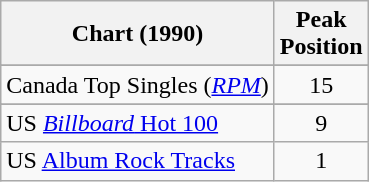<table class="wikitable">
<tr>
<th>Chart (1990)</th>
<th>Peak<br>Position</th>
</tr>
<tr>
</tr>
<tr>
<td>Canada Top Singles (<em><a href='#'>RPM</a></em>)</td>
<td style="text-align:center;">15</td>
</tr>
<tr>
</tr>
<tr>
<td>US <a href='#'><em>Billboard</em> Hot 100</a></td>
<td align="center">9</td>
</tr>
<tr>
<td>US <a href='#'>Album Rock Tracks</a></td>
<td align="center">1</td>
</tr>
</table>
